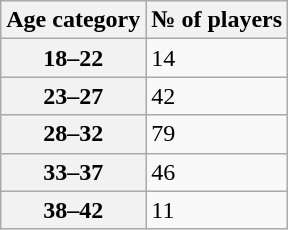<table class="wikitable">
<tr>
<th>Age category</th>
<th>№ of players</th>
</tr>
<tr>
<th>18–22</th>
<td>14</td>
</tr>
<tr>
<th>23–27</th>
<td>42</td>
</tr>
<tr>
<th>28–32</th>
<td>79</td>
</tr>
<tr>
<th>33–37</th>
<td>46</td>
</tr>
<tr>
<th>38–42</th>
<td>11</td>
</tr>
</table>
